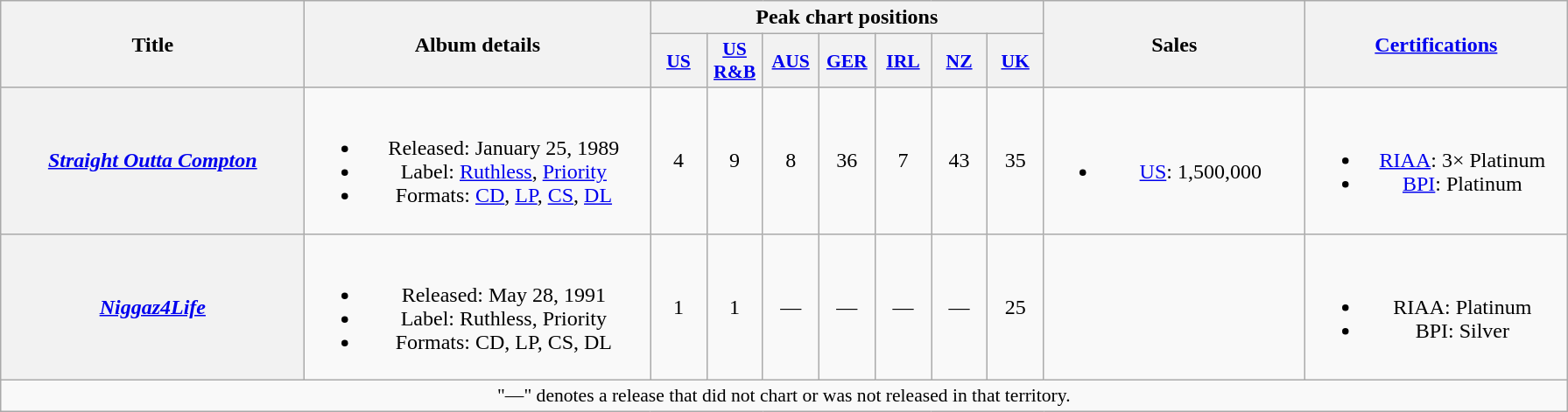<table class="wikitable plainrowheaders" style="text-align:center;">
<tr>
<th scope="col" rowspan="2" style="width:14em;">Title</th>
<th scope="col" rowspan="2" style="width:16em;">Album details</th>
<th scope="col" colspan="7">Peak chart positions</th>
<th scope="col" rowspan="2" style="width:12em;">Sales</th>
<th scope="col" rowspan="2" style="width:12em;"><a href='#'>Certifications</a></th>
</tr>
<tr>
<th scope="col" style="width:2.5em;font-size:90%;"><a href='#'>US</a><br></th>
<th scope="col" style="width:2.5em;font-size:90%;"><a href='#'>US<br>R&B</a><br></th>
<th scope="col" style="width:2.5em;font-size:90%;"><a href='#'>AUS</a><br></th>
<th scope="col" style="width:2.5em;font-size:90%;"><a href='#'>GER</a><br></th>
<th scope="col" style="width:2.5em;font-size:90%;"><a href='#'>IRL</a><br></th>
<th scope="col" style="width:2.5em;font-size:90%;"><a href='#'>NZ</a><br></th>
<th scope="col" style="width:2.5em;font-size:90%;"><a href='#'>UK</a><br></th>
</tr>
<tr>
<th scope="row"><em><a href='#'>Straight Outta Compton</a></em></th>
<td><br><ul><li>Released: January 25, 1989</li><li>Label: <a href='#'>Ruthless</a>, <a href='#'>Priority</a></li><li>Formats: <a href='#'>CD</a>, <a href='#'>LP</a>, <a href='#'>CS</a>, <a href='#'>DL</a></li></ul></td>
<td>4</td>
<td>9</td>
<td>8</td>
<td>36</td>
<td>7</td>
<td>43</td>
<td>35</td>
<td><br><ul><li><a href='#'>US</a>: 1,500,000</li></ul></td>
<td><br><ul><li><a href='#'>RIAA</a>: 3× Platinum</li><li><a href='#'>BPI</a>: Platinum</li></ul></td>
</tr>
<tr>
<th scope="row"><em><a href='#'>Niggaz4Life</a></em></th>
<td><br><ul><li>Released: May 28, 1991</li><li>Label: Ruthless, Priority</li><li>Formats: CD, LP, CS, DL</li></ul></td>
<td>1</td>
<td>1</td>
<td>—</td>
<td>—</td>
<td>—</td>
<td>—</td>
<td>25</td>
<td></td>
<td><br><ul><li>RIAA: Platinum</li><li>BPI: Silver</li></ul></td>
</tr>
<tr>
<td colspan="13" style="font-size:90%">"—" denotes a release that did not chart or was not released in that territory.</td>
</tr>
</table>
